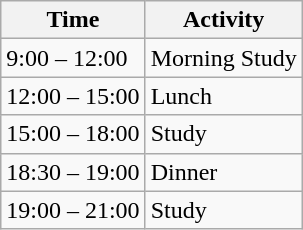<table class="wikitable">
<tr>
<th>Time</th>
<th>Activity</th>
</tr>
<tr>
<td>9:00 – 12:00</td>
<td>Morning Study</td>
</tr>
<tr>
<td>12:00 – 15:00</td>
<td>Lunch</td>
</tr>
<tr>
<td>15:00 – 18:00</td>
<td>Study</td>
</tr>
<tr>
<td>18:30 – 19:00</td>
<td>Dinner</td>
</tr>
<tr>
<td>19:00 – 21:00</td>
<td>Study</td>
</tr>
</table>
